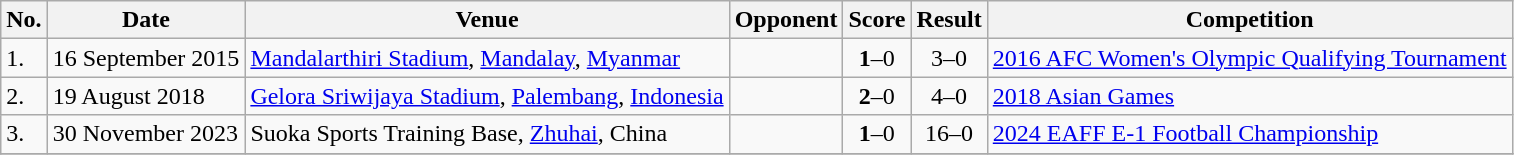<table class="wikitable">
<tr>
<th>No.</th>
<th>Date</th>
<th>Venue</th>
<th>Opponent</th>
<th>Score</th>
<th>Result</th>
<th>Competition</th>
</tr>
<tr>
<td>1.</td>
<td>16 September 2015</td>
<td><a href='#'>Mandalarthiri Stadium</a>, <a href='#'>Mandalay</a>, <a href='#'>Myanmar</a></td>
<td></td>
<td align=center><strong>1</strong>–0</td>
<td align=center>3–0</td>
<td><a href='#'>2016 AFC Women's Olympic Qualifying Tournament</a></td>
</tr>
<tr>
<td>2.</td>
<td>19 August 2018</td>
<td><a href='#'>Gelora Sriwijaya Stadium</a>, <a href='#'>Palembang</a>, <a href='#'>Indonesia</a></td>
<td></td>
<td align=center><strong>2</strong>–0</td>
<td align=center>4–0</td>
<td><a href='#'>2018 Asian Games</a></td>
</tr>
<tr>
<td>3.</td>
<td>30 November 2023</td>
<td>Suoka Sports Training Base, <a href='#'>Zhuhai</a>, China</td>
<td></td>
<td align=center><strong>1</strong>–0</td>
<td align=center>16–0</td>
<td><a href='#'>2024 EAFF E-1 Football Championship</a></td>
</tr>
<tr>
</tr>
</table>
